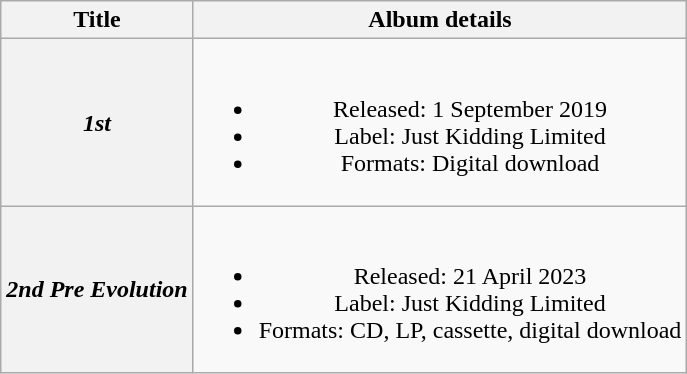<table class="wikitable plainrowheaders" style="text-align:center">
<tr>
<th>Title</th>
<th>Album details</th>
</tr>
<tr>
<th scope="row"><em>1st</em></th>
<td><br><ul><li>Released: 1 September 2019</li><li>Label: Just Kidding Limited</li><li>Formats: Digital download</li></ul></td>
</tr>
<tr>
<th scope="row"><em>2nd Pre Evolution</em></th>
<td><br><ul><li>Released: 21 April 2023</li><li>Label: Just Kidding Limited</li><li>Formats: CD, LP, cassette, digital download</li></ul></td>
</tr>
</table>
